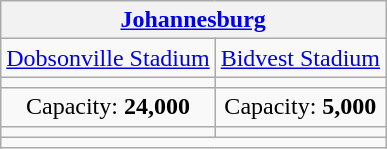<table class="wikitable" style="text-align:center">
<tr>
<th colspan=2> <a href='#'>Johannesburg</a></th>
</tr>
<tr>
<td><a href='#'>Dobsonville Stadium</a></td>
<td><a href='#'>Bidvest Stadium</a></td>
</tr>
<tr>
<td><small></small></td>
<td><small></small></td>
</tr>
<tr>
<td>Capacity: <strong>24,000</strong></td>
<td>Capacity: <strong>5,000</strong></td>
</tr>
<tr>
<td></td>
<td></td>
</tr>
<tr>
<td rowspan=4 colspan=2></td>
</tr>
</table>
